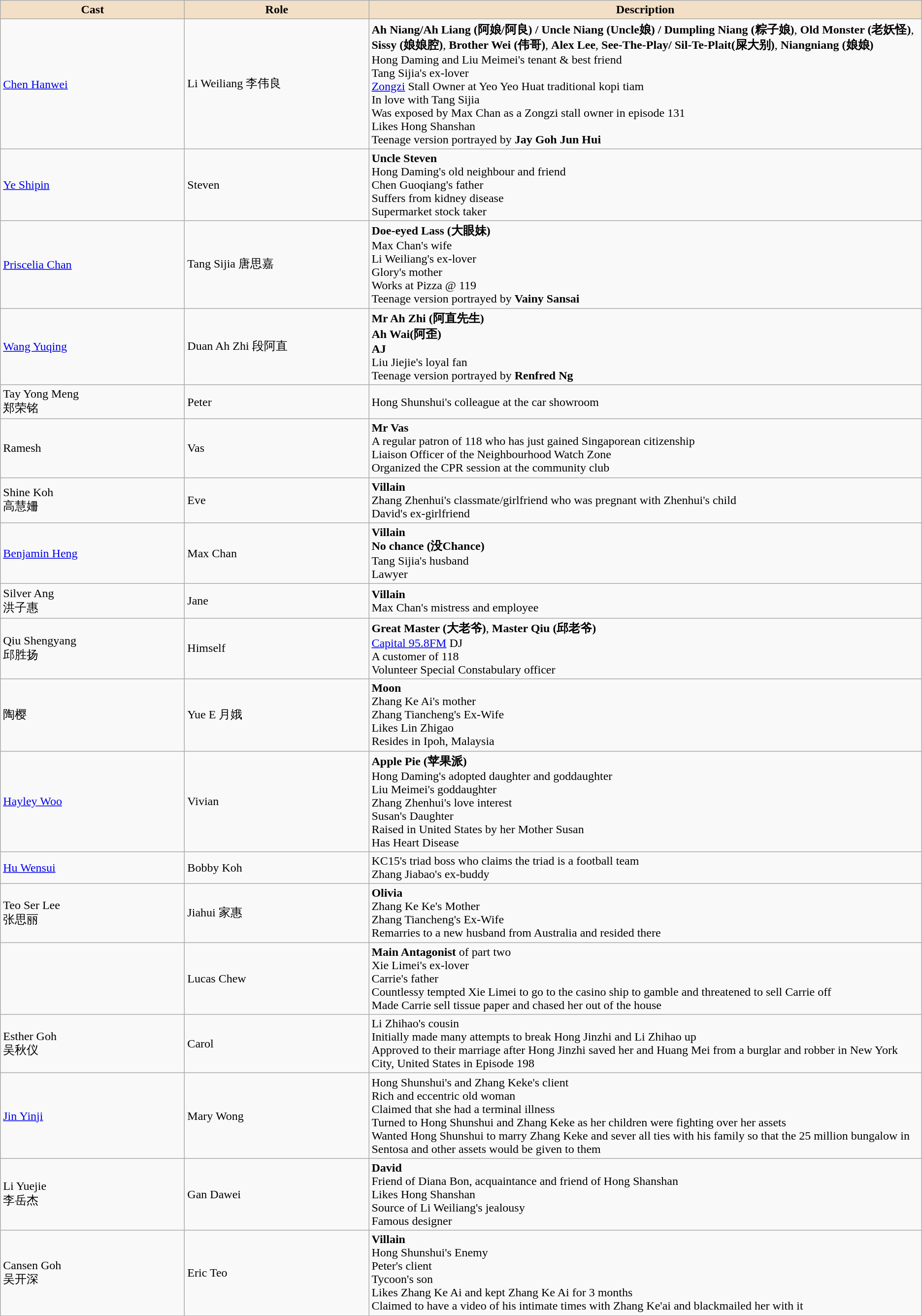<table class="wikitable">
<tr>
<th style="background:#f2dfc6; width:16%">Cast</th>
<th style="background:#f2dfc6; width:16%">Role</th>
<th style="background:#f2dfc6; width:48%">Description</th>
</tr>
<tr>
<td><a href='#'>Chen Hanwei</a></td>
<td>Li Weiliang 李伟良</td>
<td><strong>Ah Niang/Ah Liang (阿娘/阿良) / Uncle Niang (Uncle娘) / Dumpling Niang (粽子娘)</strong>, <strong>Old Monster (老妖怪)</strong>, <strong>Sissy (娘娘腔)</strong>, <strong>Brother Wei (伟哥)</strong>, <strong>Alex Lee</strong>, <strong>See-The-Play/ Sil-Te-Plait(屎大别)</strong>, <strong>Niangniang (娘娘)</strong><br>Hong Daming and Liu Meimei's tenant & best friend<br>Tang Sijia's ex-lover<br><a href='#'>Zongzi</a> Stall Owner at Yeo Yeo Huat traditional kopi tiam<br>In love with Tang Sijia<br>Was exposed by Max Chan as a Zongzi stall owner in episode 131<br>Likes Hong Shanshan<br>Teenage version portrayed by <strong>Jay Goh Jun Hui</strong></td>
</tr>
<tr>
<td><a href='#'>Ye Shipin</a></td>
<td>Steven</td>
<td><strong>Uncle Steven</strong><br>Hong Daming's old neighbour and friend<br>Chen Guoqiang's father<br>Suffers from kidney disease<br>Supermarket stock taker</td>
</tr>
<tr>
<td><a href='#'>Priscelia Chan</a></td>
<td>Tang Sijia 唐思嘉</td>
<td><strong>Doe-eyed Lass (大眼妹)</strong><br>Max Chan's wife<br>Li Weiliang's ex-lover<br>Glory's mother<br>Works at Pizza @ 119<br>Teenage version portrayed by <strong>Vainy Sansai</strong></td>
</tr>
<tr>
<td><a href='#'>Wang Yuqing</a></td>
<td>Duan Ah Zhi 段阿直</td>
<td><strong>Mr Ah Zhi (阿直先生)</strong><br><strong>Ah Wai(阿歪)</strong><br><strong>AJ</strong><br>Liu Jiejie's loyal fan<br>Teenage version portrayed by <strong>Renfred Ng</strong></td>
</tr>
<tr>
<td>Tay Yong Meng<br>郑荣铭</td>
<td>Peter</td>
<td>Hong Shunshui's colleague at the car showroom</td>
</tr>
<tr>
<td>Ramesh</td>
<td>Vas</td>
<td><strong>Mr Vas</strong><br>A regular patron of 118 who has just gained Singaporean citizenship<br>Liaison Officer of the Neighbourhood Watch Zone<br>Organized the CPR session at the community club</td>
</tr>
<tr>
<td>Shine Koh<br>高慧姍</td>
<td>Eve</td>
<td><strong>Villain</strong><br>Zhang Zhenhui's classmate/girlfriend who was pregnant with Zhenhui's child<br>David's ex-girlfriend</td>
</tr>
<tr>
<td><a href='#'>Benjamin Heng</a></td>
<td>Max Chan</td>
<td><strong>Villain</strong><br><strong>No chance (没Chance)</strong><br>Tang Sijia's husband<br>Lawyer</td>
</tr>
<tr>
<td>Silver Ang<br>洪子惠</td>
<td>Jane</td>
<td><strong>Villain</strong><br>Max Chan's mistress and employee</td>
</tr>
<tr>
<td>Qiu Shengyang<br>邱胜扬</td>
<td>Himself</td>
<td><strong>Great Master (大老爷)</strong>, <strong>Master Qiu (邱老爷)</strong><br><a href='#'>Capital 95.8FM</a> DJ<br>A customer of 118<br>Volunteer Special Constabulary officer</td>
</tr>
<tr>
<td>陶樱</td>
<td>Yue E 月娥</td>
<td><strong>Moon</strong><br>Zhang Ke Ai's mother<br> Zhang Tiancheng's Ex-Wife<br>Likes Lin Zhigao<br>Resides in Ipoh, Malaysia</td>
</tr>
<tr>
<td><a href='#'>Hayley Woo</a></td>
<td>Vivian</td>
<td><strong>Apple Pie (苹果派)</strong><br>Hong Daming's adopted daughter and goddaughter<br>Liu Meimei's goddaughter<br>Zhang Zhenhui's love interest<br>Susan's Daughter<br>Raised in United States by her Mother Susan<br>Has Heart Disease</td>
</tr>
<tr>
<td><a href='#'>Hu Wensui</a></td>
<td>Bobby Koh</td>
<td>KC15's triad boss who claims the triad is a football team<br>Zhang Jiabao's ex-buddy</td>
</tr>
<tr>
<td>Teo Ser Lee<br>张思丽</td>
<td>Jiahui 家惠</td>
<td><strong>Olivia</strong><br>Zhang Ke Ke's Mother<br>Zhang Tiancheng's Ex-Wife<br>Remarries to a new husband from Australia and resided there</td>
</tr>
<tr>
<td></td>
<td>Lucas Chew</td>
<td><strong>Main Antagonist</strong> of part two<br>Xie Limei's ex-lover<br>Carrie's father<br>Countlessy tempted Xie Limei to go to the casino ship to gamble and threatened to sell Carrie off<br>Made Carrie sell tissue paper and chased her out of the house</td>
</tr>
<tr>
<td>Esther Goh<br>吴秋仪</td>
<td>Carol</td>
<td>Li Zhihao's cousin<br>Initially made many attempts to break Hong Jinzhi and Li Zhihao up<br>Approved to their marriage after Hong Jinzhi saved her and Huang Mei from a burglar and robber in New York City, United States in Episode 198</td>
</tr>
<tr>
<td><a href='#'>Jin Yinji</a></td>
<td>Mary Wong</td>
<td>Hong Shunshui's and Zhang Keke's client<br>Rich and eccentric old woman<br>Claimed that she had a terminal illness<br>Turned to Hong Shunshui and Zhang Keke as her children were fighting over her assets<br>Wanted Hong Shunshui to marry Zhang Keke and sever all ties with his family so that the 25 million bungalow in Sentosa and other assets would be given to them</td>
</tr>
<tr>
<td>Li Yuejie<br>李岳杰</td>
<td>Gan Dawei</td>
<td><strong>David</strong><br>Friend of Diana Bon, acquaintance and friend of Hong Shanshan<br>Likes Hong Shanshan<br>Source of Li Weiliang's jealousy<br>Famous designer</td>
</tr>
<tr>
<td>Cansen Goh<br>吴开深</td>
<td>Eric Teo</td>
<td><strong>Villain</strong><br>Hong Shunshui's Enemy<br>Peter's client<br>Tycoon's son<br>Likes Zhang Ke Ai and kept Zhang Ke Ai for 3 months<br>Claimed to have a video of his intimate times with Zhang Ke'ai and blackmailed her with it</td>
</tr>
</table>
